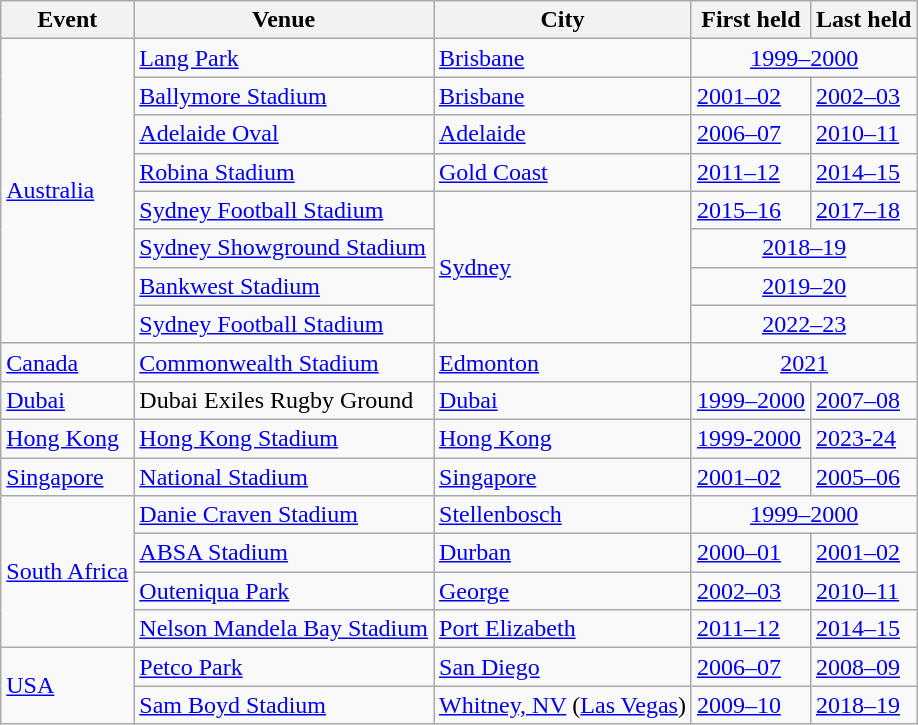<table class = "wikitable sortable">
<tr>
<th>Event</th>
<th>Venue</th>
<th>City</th>
<th>First held</th>
<th>Last held</th>
</tr>
<tr>
<td rowspan="8"> <a href='#'>Australia</a></td>
<td><a href='#'>Lang Park</a> </td>
<td><a href='#'>Brisbane</a></td>
<td colspan=2 align=center><a href='#'>1999–2000</a></td>
</tr>
<tr>
<td><a href='#'>Ballymore Stadium</a></td>
<td><a href='#'>Brisbane</a></td>
<td><a href='#'>2001–02</a></td>
<td><a href='#'>2002–03</a></td>
</tr>
<tr>
<td><a href='#'>Adelaide Oval</a></td>
<td><a href='#'>Adelaide</a></td>
<td><a href='#'>2006–07</a></td>
<td><a href='#'>2010–11</a></td>
</tr>
<tr>
<td><a href='#'>Robina Stadium</a> </td>
<td><a href='#'>Gold Coast</a></td>
<td><a href='#'>2011–12</a></td>
<td><a href='#'>2014–15</a></td>
</tr>
<tr>
<td><a href='#'>Sydney Football Stadium</a> </td>
<td rowspan="4"><a href='#'>Sydney</a></td>
<td><a href='#'>2015–16</a></td>
<td><a href='#'>2017–18</a></td>
</tr>
<tr>
<td><a href='#'>Sydney Showground Stadium</a> </td>
<td colspan="2" align="center"><a href='#'>2018–19</a></td>
</tr>
<tr>
<td><a href='#'>Bankwest Stadium</a></td>
<td colspan="2" align="center"><a href='#'>2019–20</a></td>
</tr>
<tr>
<td><a href='#'>Sydney Football Stadium</a></td>
<td colspan="2" align="center"><a href='#'>2022–23</a></td>
</tr>
<tr>
<td> <a href='#'>Canada</a></td>
<td><a href='#'>Commonwealth Stadium</a></td>
<td><a href='#'>Edmonton</a></td>
<td colspan=2 align=center><a href='#'>2021</a></td>
</tr>
<tr>
<td> <a href='#'>Dubai</a></td>
<td>Dubai Exiles Rugby Ground</td>
<td><a href='#'>Dubai</a></td>
<td><a href='#'>1999–2000</a></td>
<td><a href='#'>2007–08</a> </td>
</tr>
<tr>
<td> <a href='#'>Hong Kong</a></td>
<td><a href='#'>Hong Kong Stadium</a></td>
<td><a href='#'>Hong Kong</a></td>
<td><a href='#'>1999-2000</a></td>
<td><a href='#'>2023-24</a></td>
</tr>
<tr>
<td> <a href='#'>Singapore</a></td>
<td><a href='#'>National Stadium</a> </td>
<td><a href='#'>Singapore</a></td>
<td><a href='#'>2001–02</a></td>
<td><a href='#'>2005–06</a> </td>
</tr>
<tr>
<td rowspan=4> <a href='#'>South Africa</a></td>
<td><a href='#'>Danie Craven Stadium</a></td>
<td><a href='#'>Stellenbosch</a></td>
<td colspan=2 align=center><a href='#'>1999–2000</a></td>
</tr>
<tr>
<td><a href='#'>ABSA Stadium</a> </td>
<td><a href='#'>Durban</a></td>
<td><a href='#'>2000–01</a></td>
<td><a href='#'>2001–02</a></td>
</tr>
<tr>
<td><a href='#'>Outeniqua Park</a></td>
<td><a href='#'>George</a></td>
<td><a href='#'>2002–03</a></td>
<td><a href='#'>2010–11</a></td>
</tr>
<tr>
<td><a href='#'>Nelson Mandela Bay Stadium</a></td>
<td><a href='#'>Port Elizabeth</a></td>
<td><a href='#'>2011–12</a></td>
<td><a href='#'>2014–15</a></td>
</tr>
<tr>
<td rowspan=2> <a href='#'>USA</a></td>
<td><a href='#'>Petco Park</a></td>
<td><a href='#'>San Diego</a></td>
<td><a href='#'>2006–07</a></td>
<td><a href='#'>2008–09</a></td>
</tr>
<tr>
<td><a href='#'>Sam Boyd Stadium</a></td>
<td><a href='#'>Whitney, NV</a> (<a href='#'>Las Vegas</a>)</td>
<td><a href='#'>2009–10</a></td>
<td><a href='#'>2018–19</a></td>
</tr>
</table>
